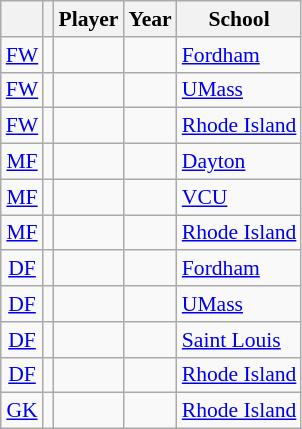<table class="wikitable sortable" style="white-space:nowrap; font-size:90%;">
<tr>
<th></th>
<th></th>
<th>Player</th>
<th>Year</th>
<th>School</th>
</tr>
<tr>
<td align=center><a href='#'>FW</a></td>
<td align=center></td>
<td></td>
<td></td>
<td><a href='#'>Fordham</a></td>
</tr>
<tr>
<td align=center><a href='#'>FW</a></td>
<td align=center></td>
<td></td>
<td></td>
<td><a href='#'>UMass</a></td>
</tr>
<tr>
<td align=center><a href='#'>FW</a></td>
<td align=center></td>
<td></td>
<td></td>
<td><a href='#'>Rhode Island</a></td>
</tr>
<tr>
<td align=center><a href='#'>MF</a></td>
<td align=center></td>
<td></td>
<td></td>
<td><a href='#'>Dayton</a></td>
</tr>
<tr>
<td align=center><a href='#'>MF</a></td>
<td align=center></td>
<td></td>
<td></td>
<td><a href='#'>VCU</a></td>
</tr>
<tr>
<td align=center><a href='#'>MF</a></td>
<td align=center></td>
<td></td>
<td></td>
<td><a href='#'>Rhode Island</a></td>
</tr>
<tr>
<td align=center><a href='#'>DF</a></td>
<td align=center></td>
<td></td>
<td></td>
<td><a href='#'>Fordham</a></td>
</tr>
<tr>
<td align=center><a href='#'>DF</a></td>
<td align=center></td>
<td></td>
<td></td>
<td><a href='#'>UMass</a></td>
</tr>
<tr>
<td align=center><a href='#'>DF</a></td>
<td align=center></td>
<td></td>
<td></td>
<td><a href='#'>Saint Louis</a></td>
</tr>
<tr>
<td align=center><a href='#'>DF</a></td>
<td align=center></td>
<td></td>
<td></td>
<td><a href='#'>Rhode Island</a></td>
</tr>
<tr>
<td align=center><a href='#'>GK</a></td>
<td align=center></td>
<td></td>
<td></td>
<td><a href='#'>Rhode Island</a></td>
</tr>
</table>
